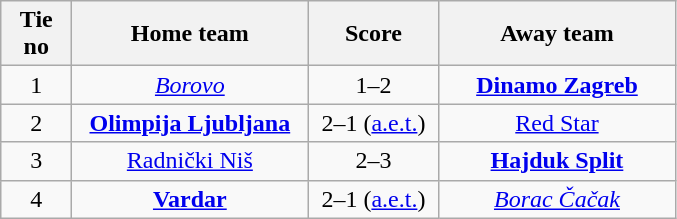<table class="wikitable" style="text-align: center">
<tr>
<th width=40>Tie no</th>
<th width=150>Home team</th>
<th width=80>Score</th>
<th width=150>Away team</th>
</tr>
<tr>
<td>1</td>
<td><em><a href='#'>Borovo</a></em></td>
<td>1–2</td>
<td><strong><a href='#'>Dinamo Zagreb</a></strong></td>
</tr>
<tr>
<td>2</td>
<td><strong><a href='#'>Olimpija Ljubljana</a></strong></td>
<td>2–1 (<a href='#'>a.e.t.</a>)</td>
<td><a href='#'>Red Star</a></td>
</tr>
<tr>
<td>3</td>
<td><a href='#'>Radnički Niš</a></td>
<td>2–3</td>
<td><strong><a href='#'>Hajduk Split</a></strong></td>
</tr>
<tr>
<td>4</td>
<td><strong><a href='#'>Vardar</a></strong></td>
<td>2–1 (<a href='#'>a.e.t.</a>)</td>
<td><em><a href='#'>Borac Čačak</a></em></td>
</tr>
</table>
